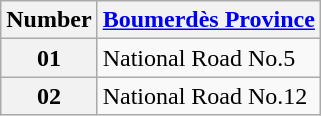<table class="wikitable sortable">
<tr>
<th>Number</th>
<th><a href='#'>Boumerdès Province</a></th>
</tr>
<tr>
<th>01</th>
<td>National Road No.5</td>
</tr>
<tr>
<th>02</th>
<td>National Road No.12</td>
</tr>
</table>
